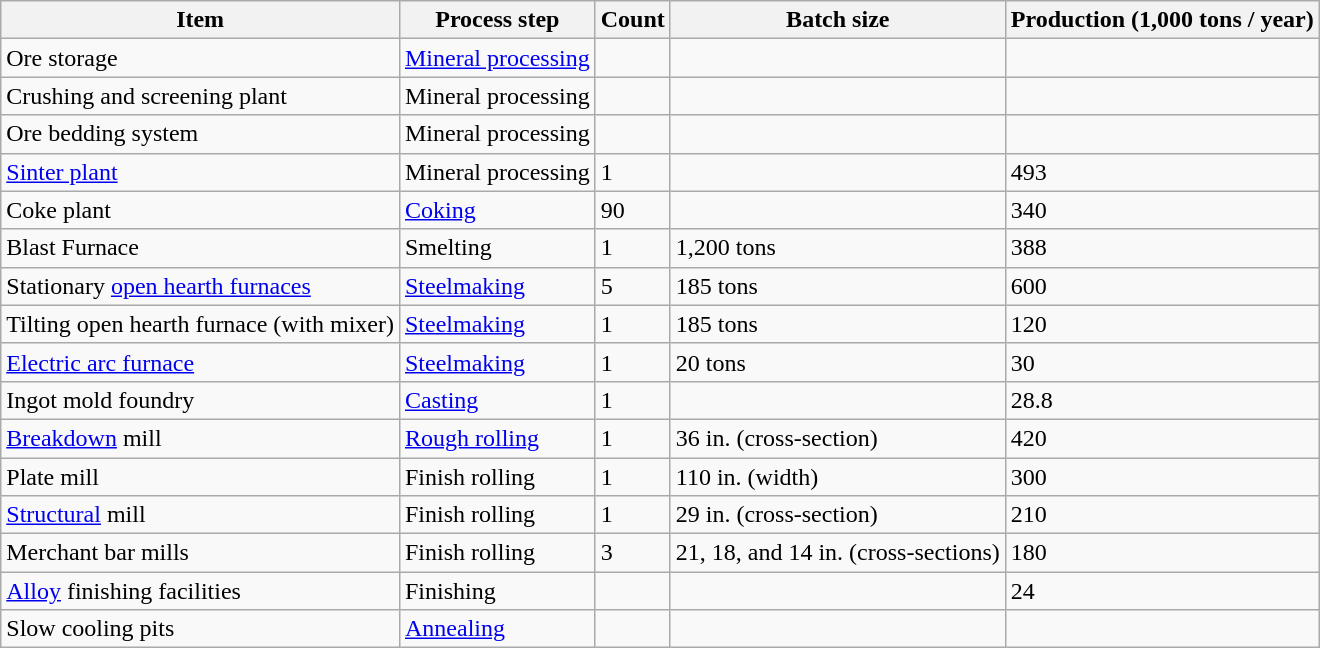<table class="wikitable">
<tr>
<th>Item</th>
<th>Process step</th>
<th>Count</th>
<th>Batch size</th>
<th>Production (1,000 tons / year)</th>
</tr>
<tr>
<td>Ore storage</td>
<td><a href='#'>Mineral processing</a></td>
<td></td>
<td></td>
<td></td>
</tr>
<tr>
<td>Crushing and screening plant</td>
<td>Mineral processing</td>
<td></td>
<td></td>
<td></td>
</tr>
<tr>
<td>Ore bedding system</td>
<td>Mineral processing</td>
<td></td>
<td></td>
<td></td>
</tr>
<tr>
<td><a href='#'>Sinter plant</a></td>
<td>Mineral processing</td>
<td>1</td>
<td></td>
<td>493</td>
</tr>
<tr>
<td>Coke plant</td>
<td><a href='#'>Coking</a></td>
<td>90</td>
<td></td>
<td>340</td>
</tr>
<tr>
<td>Blast Furnace</td>
<td>Smelting</td>
<td>1</td>
<td>1,200 tons</td>
<td>388</td>
</tr>
<tr>
<td>Stationary <a href='#'>open hearth furnaces</a></td>
<td><a href='#'>Steelmaking</a></td>
<td>5</td>
<td>185 tons</td>
<td>600</td>
</tr>
<tr>
<td>Tilting open hearth furnace (with mixer)</td>
<td><a href='#'>Steelmaking</a></td>
<td>1</td>
<td>185 tons</td>
<td>120</td>
</tr>
<tr>
<td><a href='#'>Electric arc furnace</a></td>
<td><a href='#'>Steelmaking</a></td>
<td>1</td>
<td>20 tons</td>
<td>30</td>
</tr>
<tr>
<td>Ingot mold foundry</td>
<td><a href='#'>Casting</a></td>
<td>1</td>
<td></td>
<td>28.8</td>
</tr>
<tr>
<td><a href='#'>Breakdown</a> mill</td>
<td><a href='#'>Rough rolling</a></td>
<td>1</td>
<td>36 in. (cross-section)</td>
<td>420</td>
</tr>
<tr>
<td>Plate mill</td>
<td>Finish rolling</td>
<td>1</td>
<td>110 in. (width)</td>
<td>300</td>
</tr>
<tr>
<td><a href='#'>Structural</a> mill</td>
<td>Finish rolling</td>
<td>1</td>
<td>29 in. (cross-section)</td>
<td>210</td>
</tr>
<tr>
<td>Merchant bar mills</td>
<td>Finish rolling</td>
<td>3</td>
<td>21, 18, and 14 in. (cross-sections)</td>
<td>180</td>
</tr>
<tr>
<td><a href='#'>Alloy</a> finishing facilities</td>
<td>Finishing</td>
<td></td>
<td></td>
<td>24</td>
</tr>
<tr>
<td>Slow cooling pits</td>
<td><a href='#'>Annealing</a></td>
<td></td>
<td></td>
<td></td>
</tr>
</table>
